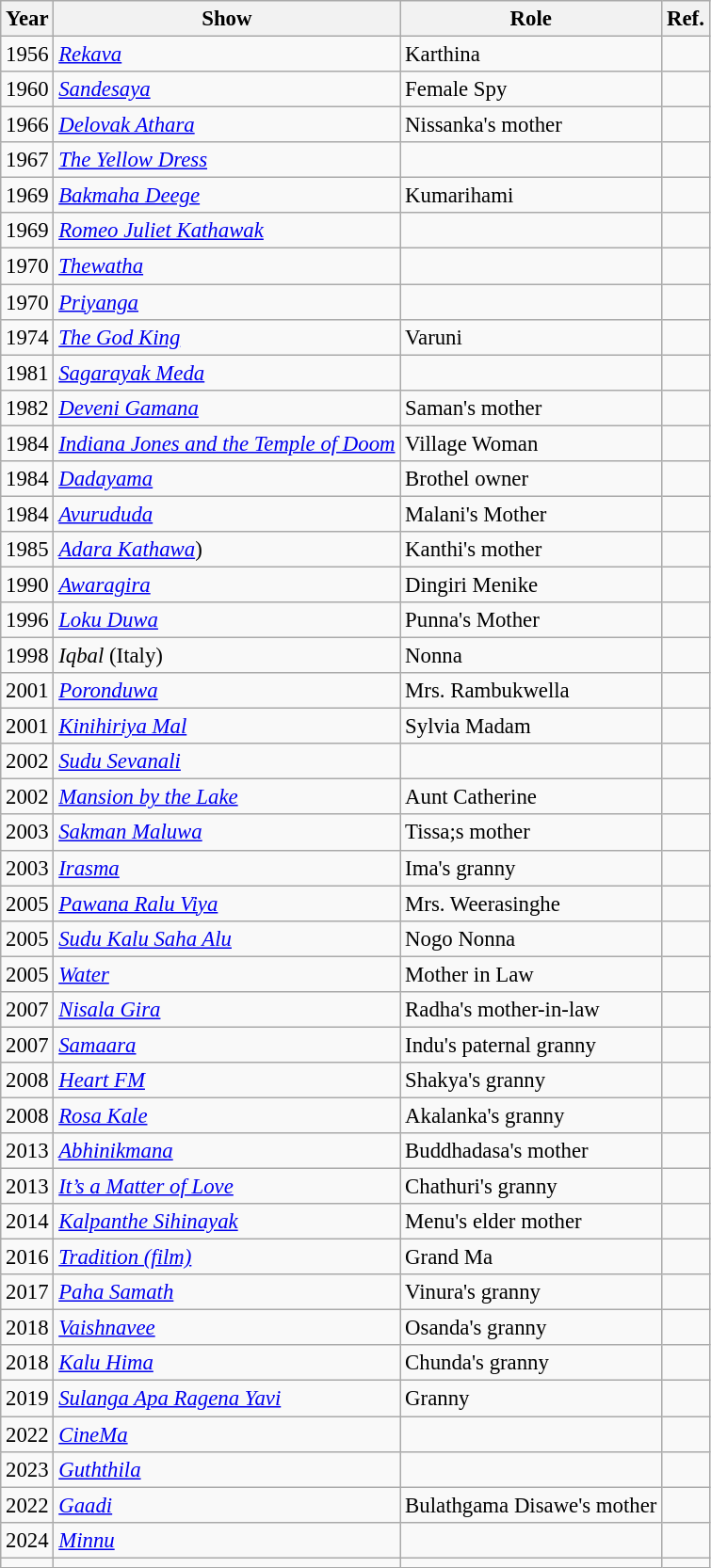<table class="wikitable" style="font-size: 95%;">
<tr>
<th>Year</th>
<th>Show</th>
<th>Role</th>
<th>Ref.</th>
</tr>
<tr>
<td rowspan= 1>1956</td>
<td><em><a href='#'>Rekava</a></em></td>
<td>Karthina</td>
<td></td>
</tr>
<tr>
<td rowspan= 1>1960</td>
<td><em><a href='#'>Sandesaya</a></em></td>
<td>Female Spy</td>
<td></td>
</tr>
<tr>
<td rowspan= 1>1966</td>
<td><em><a href='#'>Delovak Athara</a></em></td>
<td>Nissanka's mother</td>
<td></td>
</tr>
<tr>
<td rowspan= 1>1967</td>
<td><em><a href='#'>The Yellow Dress</a></em></td>
<td></td>
<td></td>
</tr>
<tr>
<td rowspan= 1>1969</td>
<td><em><a href='#'>Bakmaha Deege</a></em></td>
<td>Kumarihami</td>
<td></td>
</tr>
<tr>
<td rowspan= 1>1969</td>
<td><em><a href='#'>Romeo Juliet Kathawak</a></em></td>
<td></td>
<td></td>
</tr>
<tr>
<td rowspan= 1>1970</td>
<td><em><a href='#'>Thewatha</a></em></td>
<td></td>
<td></td>
</tr>
<tr>
<td rowspan= 1>1970</td>
<td><em><a href='#'>Priyanga</a></em></td>
<td></td>
<td></td>
</tr>
<tr>
<td rowspan= 1>1974</td>
<td><em><a href='#'>The God King</a></em></td>
<td>Varuni</td>
<td></td>
</tr>
<tr>
<td rowspan= 1>1981</td>
<td><em><a href='#'>Sagarayak Meda</a></em></td>
<td></td>
<td></td>
</tr>
<tr>
<td rowspan= 1>1982</td>
<td><em><a href='#'>Deveni Gamana</a></em></td>
<td>Saman's mother</td>
<td></td>
</tr>
<tr>
<td rowspan= 1>1984</td>
<td><em><a href='#'>Indiana Jones and the Temple of Doom</a></em></td>
<td>Village Woman</td>
<td></td>
</tr>
<tr>
<td rowspan= 1>1984</td>
<td><em><a href='#'>Dadayama</a></em></td>
<td>Brothel owner</td>
<td></td>
</tr>
<tr>
<td rowspan= 1>1984</td>
<td><em><a href='#'>Avurududa</a></em></td>
<td>Malani's Mother</td>
<td></td>
</tr>
<tr>
<td rowspan= 1>1985</td>
<td><em><a href='#'>Adara Kathawa</a></em>)</td>
<td>Kanthi's mother</td>
<td></td>
</tr>
<tr>
<td rowspan= 1>1990</td>
<td><em><a href='#'>Awaragira</a></em></td>
<td>Dingiri Menike</td>
<td></td>
</tr>
<tr>
<td rowspan= 1>1996</td>
<td><em><a href='#'>Loku Duwa</a></em></td>
<td>Punna's Mother</td>
<td></td>
</tr>
<tr>
<td rowspan= 1>1998</td>
<td><em>Iqbal</em> (Italy)</td>
<td>Nonna</td>
<td></td>
</tr>
<tr>
<td rowspan= 1>2001</td>
<td><em><a href='#'>Poronduwa</a></em></td>
<td>Mrs. Rambukwella </td>
<td></td>
</tr>
<tr>
<td rowspan= 1>2001</td>
<td><em><a href='#'>Kinihiriya Mal</a></em></td>
<td>Sylvia Madam</td>
<td></td>
</tr>
<tr>
<td rowspan= 1>2002</td>
<td><em><a href='#'>Sudu Sevanali</a></em></td>
<td></td>
<td></td>
</tr>
<tr>
<td rowspan= 1>2002</td>
<td><em><a href='#'>Mansion by the Lake</a></em></td>
<td>Aunt Catherine</td>
<td></td>
</tr>
<tr>
<td rowspan= 1>2003</td>
<td><em><a href='#'>Sakman Maluwa</a></em></td>
<td>Tissa;s mother</td>
<td></td>
</tr>
<tr>
<td rowspan= 1>2003</td>
<td><em><a href='#'>Irasma</a></em></td>
<td>Ima's granny</td>
<td></td>
</tr>
<tr>
<td rowspan= 1>2005</td>
<td><em><a href='#'>Pawana Ralu Viya</a></em></td>
<td>Mrs. Weerasinghe</td>
<td></td>
</tr>
<tr>
<td rowspan= 1>2005</td>
<td><em><a href='#'>Sudu Kalu Saha Alu</a></em></td>
<td>Nogo Nonna</td>
<td></td>
</tr>
<tr>
<td rowspan= 1>2005</td>
<td><em><a href='#'>Water</a></em></td>
<td>Mother in Law</td>
<td></td>
</tr>
<tr>
<td rowspan= 1>2007</td>
<td><em><a href='#'>Nisala Gira</a></em></td>
<td>Radha's mother-in-law</td>
<td></td>
</tr>
<tr>
<td rowspan= 1>2007</td>
<td><em><a href='#'>Samaara</a></em></td>
<td>Indu's paternal granny</td>
<td></td>
</tr>
<tr>
<td rowspan= 1>2008</td>
<td><em><a href='#'>Heart FM</a></em></td>
<td>Shakya's granny</td>
<td></td>
</tr>
<tr>
<td rowspan= 1>2008</td>
<td><em><a href='#'>Rosa Kale</a></em></td>
<td>Akalanka's granny</td>
<td></td>
</tr>
<tr>
<td rowspan= 1>2013</td>
<td><em><a href='#'>Abhinikmana</a></em></td>
<td>Buddhadasa's mother</td>
<td></td>
</tr>
<tr>
<td rowspan= 1>2013</td>
<td><em><a href='#'>It’s a Matter of Love</a></em></td>
<td>Chathuri's granny</td>
<td></td>
</tr>
<tr>
<td rowspan= 1>2014</td>
<td><em><a href='#'>Kalpanthe Sihinayak</a></em></td>
<td>Menu's elder mother</td>
<td></td>
</tr>
<tr>
<td rowspan= 1>2016</td>
<td><em><a href='#'>Tradition (film)</a></em></td>
<td>Grand Ma</td>
<td></td>
</tr>
<tr>
<td rowspan= 1>2017</td>
<td><em><a href='#'>Paha Samath</a></em></td>
<td>Vinura's granny</td>
<td></td>
</tr>
<tr>
<td rowspan= 1>2018</td>
<td><em><a href='#'>Vaishnavee</a></em></td>
<td>Osanda's granny</td>
<td></td>
</tr>
<tr>
<td rowspan= 1>2018</td>
<td><em><a href='#'>Kalu Hima</a></em></td>
<td>Chunda's granny</td>
<td></td>
</tr>
<tr>
<td rowspan= 1>2019</td>
<td><em><a href='#'>Sulanga Apa Ragena Yavi</a></em></td>
<td>Granny</td>
<td></td>
</tr>
<tr>
<td rowspan= 1>2022</td>
<td><em><a href='#'>CineMa</a></em></td>
<td></td>
<td></td>
</tr>
<tr>
<td rowspan= 1>2023</td>
<td><em><a href='#'>Guththila</a></em></td>
<td></td>
<td></td>
</tr>
<tr>
<td rowspan= 1>2022</td>
<td><em><a href='#'>Gaadi</a></em></td>
<td>Bulathgama Disawe's mother</td>
<td></td>
</tr>
<tr>
<td rowspan= 1>2024</td>
<td><em><a href='#'>Minnu</a></em></td>
<td></td>
<td></td>
</tr>
<tr>
<td rowspan= 1></td>
<td></td>
<td></td>
<td></td>
</tr>
</table>
